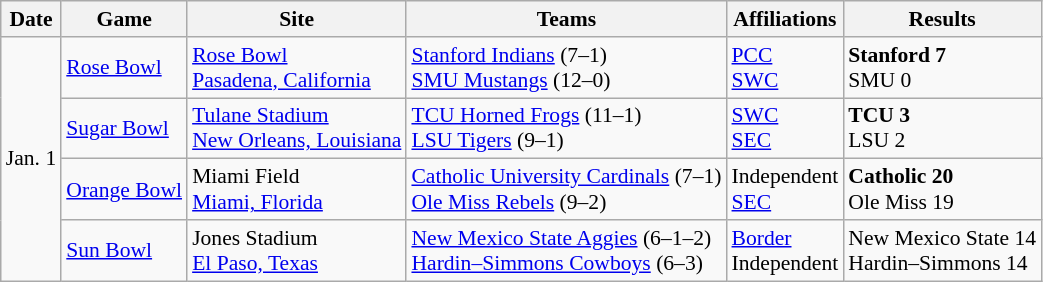<table class="wikitable" style="font-size:90%;">
<tr>
<th>Date</th>
<th>Game</th>
<th>Site</th>
<th>Teams</th>
<th>Affiliations</th>
<th>Results</th>
</tr>
<tr>
<td style=white-space:nowrap rowspan=4>Jan. 1</td>
<td><a href='#'>Rose Bowl</a></td>
<td><a href='#'>Rose Bowl</a><br><a href='#'>Pasadena, California</a></td>
<td><a href='#'>Stanford Indians</a> (7–1) <br> <a href='#'>SMU Mustangs</a> (12–0)</td>
<td><a href='#'>PCC</a><br><a href='#'>SWC</a></td>
<td><strong>Stanford 7</strong><br>SMU 0</td>
</tr>
<tr>
<td><a href='#'>Sugar Bowl</a></td>
<td><a href='#'>Tulane Stadium</a><br><a href='#'>New Orleans, Louisiana</a></td>
<td><a href='#'>TCU Horned Frogs</a> (11–1) <br> <a href='#'>LSU Tigers</a> (9–1)</td>
<td><a href='#'>SWC</a> <br> <a href='#'>SEC</a></td>
<td><strong>TCU 3</strong><br>LSU 2</td>
</tr>
<tr>
<td><a href='#'>Orange Bowl</a></td>
<td>Miami Field <br> <a href='#'>Miami, Florida</a></td>
<td><a href='#'>Catholic University Cardinals</a> (7–1) <br> <a href='#'>Ole Miss Rebels</a> (9–2)</td>
<td>Independent <br> <a href='#'>SEC</a></td>
<td><strong>Catholic 20</strong><br>Ole Miss 19</td>
</tr>
<tr>
<td><a href='#'>Sun Bowl</a></td>
<td>Jones Stadium <br> <a href='#'>El Paso, Texas</a></td>
<td><a href='#'>New Mexico State Aggies</a> (6–1–2)<br><a href='#'>Hardin–Simmons Cowboys</a> (6–3)</td>
<td><a href='#'>Border</a> <br> Independent</td>
<td>New Mexico State 14 <br> Hardin–Simmons 14</td>
</tr>
</table>
